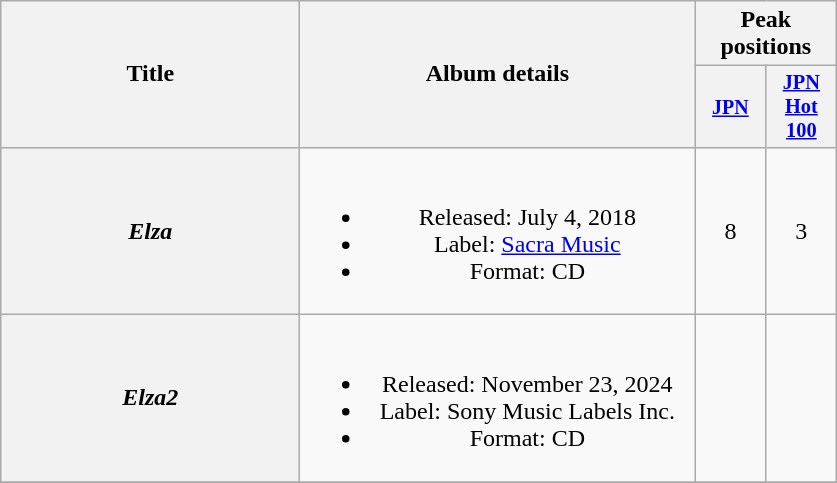<table class="wikitable plainrowheaders" style="text-align:center;">
<tr>
<th style="width:12em;" rowspan="2">Title</th>
<th style="width:16em;" rowspan="2">Album details</th>
<th colspan="2">Peak positions</th>
</tr>
<tr>
<th style="width:2.5em;"><small><a href='#'>JPN</a></small><br></th>
<th style="width:3em;font-size:85%"><a href='#'>JPN Hot 100</a></th>
</tr>
<tr>
<th scope="row"><em>Elza</em></th>
<td><br><ul><li>Released: July 4, 2018</li><li>Label: <a href='#'>Sacra Music</a></li><li>Format: CD</li></ul></td>
<td>8</td>
<td>3</td>
</tr>
<tr>
<th scope="row"><em>Elza2</em></th>
<td><br><ul><li>Released: November 23, 2024</li><li>Label: Sony Music Labels Inc.</li><li>Format: CD</li></ul></td>
<td></td>
<td></td>
</tr>
<tr>
</tr>
</table>
